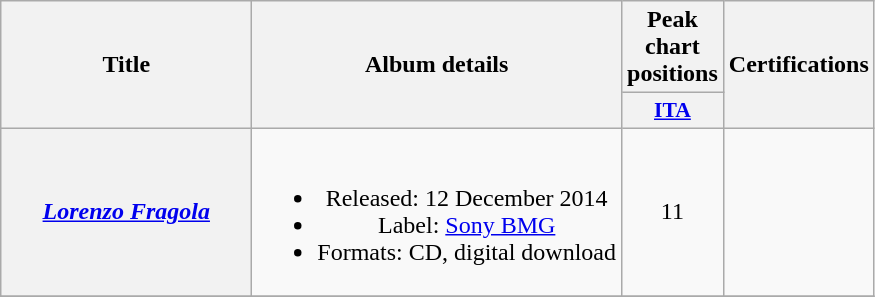<table class="wikitable plainrowheaders" style="text-align:center;" border="1">
<tr>
<th scope="col" rowspan="2" style="width:10em;">Title</th>
<th scope="col" rowspan="2">Album details</th>
<th scope="col" colspan="1">Peak chart positions</th>
<th scope="col" rowspan="2">Certifications</th>
</tr>
<tr>
<th scope="col" style="width:3em;font-size:90%;"><a href='#'>ITA</a><br></th>
</tr>
<tr>
<th scope="row"><em><a href='#'>Lorenzo Fragola</a></em></th>
<td><br><ul><li>Released: 12 December 2014</li><li>Label: <a href='#'>Sony BMG</a></li><li>Formats: CD, digital download</li></ul></td>
<td>11</td>
<td></td>
</tr>
<tr>
</tr>
</table>
